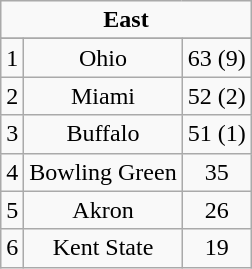<table class="wikitable" style="display: inline-table;">
<tr align="center">
<td align="center" Colspan="3"><strong>East</strong></td>
</tr>
<tr align="center">
</tr>
<tr align="center">
<td>1</td>
<td>Ohio</td>
<td>63 (9)</td>
</tr>
<tr align="center">
<td>2</td>
<td>Miami</td>
<td>52 (2)</td>
</tr>
<tr align="center">
<td>3</td>
<td>Buffalo</td>
<td>51 (1)</td>
</tr>
<tr align="center">
<td>4</td>
<td>Bowling Green</td>
<td>35</td>
</tr>
<tr align="center">
<td>5</td>
<td>Akron</td>
<td>26</td>
</tr>
<tr align="center">
<td>6</td>
<td>Kent State</td>
<td>19</td>
</tr>
</table>
